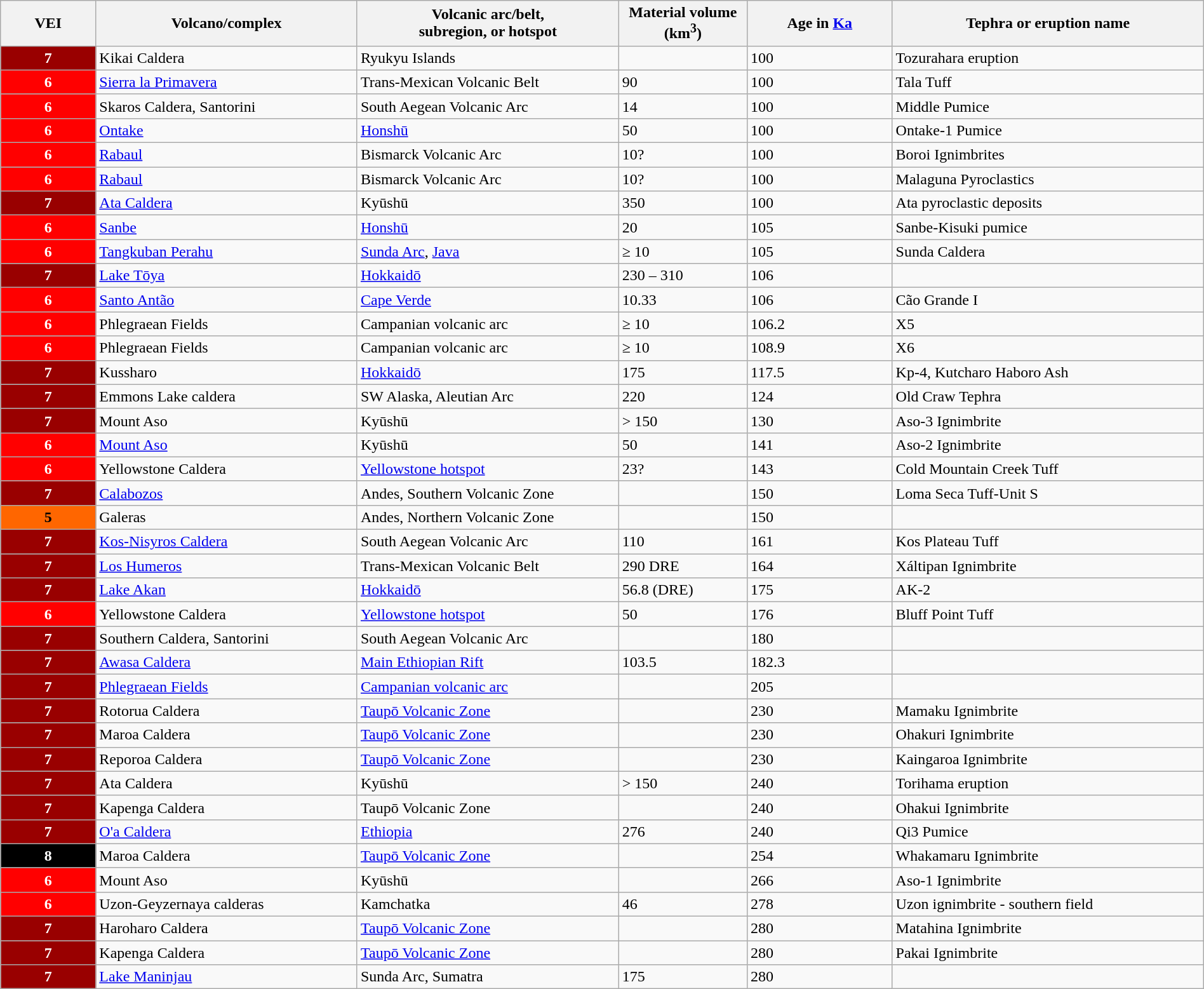<table class="wikitable sortable" width=100%>
<tr>
<th width=50px>VEI</th>
<th width=150px>Volcano/complex</th>
<th width=150px>Volcanic arc/belt,<br>subregion, or hotspot</th>
<th width=70px>Material volume (km<sup>3</sup>)</th>
<th data-sort-type="number" width=80px>Age in <a href='#'>Ka</a></th>
<th width=180px>Tephra or eruption name</th>
</tr>
<tr>
<th style="background:#900; color:white;">7</th>
<td>Kikai Caldera</td>
<td>Ryukyu Islands</td>
<td></td>
<td>100</td>
<td>Tozurahara eruption</td>
</tr>
<tr>
<th style="background:#f00; color:white;">6</th>
<td><a href='#'>Sierra la Primavera</a></td>
<td>Trans-Mexican Volcanic Belt</td>
<td>90</td>
<td>100</td>
<td>Tala Tuff</td>
</tr>
<tr>
<th style="background:#f00; color:white;">6</th>
<td>Skaros Caldera, Santorini</td>
<td>South Aegean Volcanic Arc</td>
<td>14</td>
<td>100</td>
<td>Middle Pumice</td>
</tr>
<tr>
<th style="background:#f00; color:white;">6</th>
<td><a href='#'>Ontake</a></td>
<td><a href='#'>Honshū</a></td>
<td>50</td>
<td>100</td>
<td>Ontake-1 Pumice</td>
</tr>
<tr>
<th style="background:#f00; color:white;">6</th>
<td><a href='#'>Rabaul</a></td>
<td>Bismarck Volcanic Arc</td>
<td>10?</td>
<td>100</td>
<td>Boroi Ignimbrites</td>
</tr>
<tr>
<th style="background:#f00; color:white;">6</th>
<td><a href='#'>Rabaul</a></td>
<td>Bismarck Volcanic Arc</td>
<td>10?</td>
<td>100</td>
<td>Malaguna Pyroclastics</td>
</tr>
<tr>
<th style="background:#900; color:white;">7</th>
<td><a href='#'>Ata Caldera</a></td>
<td>Kyūshū</td>
<td>350</td>
<td>100</td>
<td>Ata pyroclastic deposits</td>
</tr>
<tr>
<th style="background:#f00; color:white;">6</th>
<td><a href='#'>Sanbe</a></td>
<td><a href='#'>Honshū</a></td>
<td>20</td>
<td>105</td>
<td>Sanbe-Kisuki pumice</td>
</tr>
<tr>
<th style="background:#f00; color:white;">6</th>
<td><a href='#'>Tangkuban Perahu</a></td>
<td><a href='#'>Sunda Arc</a>, <a href='#'>Java</a></td>
<td>≥ 10</td>
<td>105</td>
<td>Sunda Caldera</td>
</tr>
<tr>
<th style="background:#900; color:white;">7</th>
<td><a href='#'>Lake Tōya</a></td>
<td><a href='#'>Hokkaidō</a></td>
<td>230 – 310</td>
<td>106</td>
<td></td>
</tr>
<tr>
<th style="background:#f00; color:white;">6</th>
<td><a href='#'>Santo Antão</a></td>
<td><a href='#'>Cape Verde</a></td>
<td>10.33</td>
<td>106</td>
<td>Cão Grande I</td>
</tr>
<tr>
<th style="background:#f00; color:white;">6</th>
<td>Phlegraean Fields</td>
<td>Campanian volcanic arc</td>
<td>≥ 10</td>
<td>106.2</td>
<td>X5</td>
</tr>
<tr>
<th style="background:#f00; color:white;">6</th>
<td>Phlegraean Fields</td>
<td>Campanian volcanic arc</td>
<td>≥ 10</td>
<td>108.9</td>
<td>X6</td>
</tr>
<tr>
<th style="background:#900; color:white;">7</th>
<td>Kussharo</td>
<td><a href='#'>Hokkaidō</a></td>
<td>175</td>
<td>117.5</td>
<td>Kp-4, Kutcharo Haboro Ash</td>
</tr>
<tr>
<th style="background:#900; color:white;">7</th>
<td>Emmons Lake caldera</td>
<td>SW Alaska, Aleutian Arc</td>
<td>220</td>
<td>124</td>
<td>Old Craw Tephra</td>
</tr>
<tr>
<th style="background:#900; color:white;">7</th>
<td>Mount Aso</td>
<td>Kyūshū</td>
<td>> 150</td>
<td>130</td>
<td>Aso-3 Ignimbrite</td>
</tr>
<tr>
<th style="background:#f00; color:white;">6</th>
<td><a href='#'>Mount Aso</a></td>
<td>Kyūshū</td>
<td>50</td>
<td>141</td>
<td>Aso-2 Ignimbrite</td>
</tr>
<tr>
<th style="background:#f00; color:white;">6</th>
<td>Yellowstone Caldera</td>
<td><a href='#'>Yellowstone hotspot</a></td>
<td>23?</td>
<td>143</td>
<td>Cold Mountain Creek Tuff</td>
</tr>
<tr>
<th style="background:#900; color:white;">7</th>
<td><a href='#'>Calabozos</a></td>
<td>Andes, Southern Volcanic Zone</td>
<td></td>
<td>150</td>
<td>Loma Seca Tuff-Unit S</td>
</tr>
<tr>
<th style="background:#f60;">5</th>
<td>Galeras</td>
<td>Andes, Northern Volcanic Zone</td>
<td></td>
<td>150</td>
<td></td>
</tr>
<tr>
<th style="background:#900; color:white;">7</th>
<td><a href='#'>Kos-Nisyros Caldera</a></td>
<td>South Aegean Volcanic Arc</td>
<td>110</td>
<td>161</td>
<td>Kos Plateau Tuff</td>
</tr>
<tr>
<th style="background:#900; color:white;">7</th>
<td><a href='#'>Los Humeros</a></td>
<td>Trans-Mexican Volcanic Belt</td>
<td>290 DRE</td>
<td>164</td>
<td>Xáltipan Ignimbrite</td>
</tr>
<tr>
<th style="background:#900; color:white;">7</th>
<td><a href='#'>Lake Akan</a></td>
<td><a href='#'>Hokkaidō</a></td>
<td>56.8 (DRE)</td>
<td>175</td>
<td>AK-2</td>
</tr>
<tr>
<th style="background:#f00; color:white;">6</th>
<td>Yellowstone Caldera</td>
<td><a href='#'>Yellowstone hotspot</a></td>
<td>50</td>
<td>176</td>
<td>Bluff Point Tuff</td>
</tr>
<tr>
<th style="background:#900; color:white;">7</th>
<td>Southern Caldera, Santorini</td>
<td>South Aegean Volcanic Arc</td>
<td></td>
<td>180</td>
<td></td>
</tr>
<tr>
<th style="background:#900; color:white;">7</th>
<td><a href='#'>Awasa Caldera</a></td>
<td><a href='#'>Main Ethiopian Rift</a></td>
<td>103.5</td>
<td>182.3</td>
<td></td>
</tr>
<tr>
<th style="background:#900; color:white;">7</th>
<td><a href='#'>Phlegraean Fields</a></td>
<td><a href='#'>Campanian volcanic arc</a></td>
<td></td>
<td>205</td>
<td></td>
</tr>
<tr>
<th style="background:#900; color:white;">7</th>
<td>Rotorua Caldera</td>
<td><a href='#'>Taupō Volcanic Zone</a></td>
<td></td>
<td>230</td>
<td>Mamaku Ignimbrite</td>
</tr>
<tr>
<th style="background:#900; color:white;">7</th>
<td>Maroa Caldera</td>
<td><a href='#'>Taupō Volcanic Zone</a></td>
<td></td>
<td>230</td>
<td>Ohakuri Ignimbrite</td>
</tr>
<tr>
<th style="background:#900; color:white;">7</th>
<td>Reporoa Caldera</td>
<td><a href='#'>Taupō Volcanic Zone</a></td>
<td></td>
<td>230</td>
<td>Kaingaroa Ignimbrite</td>
</tr>
<tr>
<th style="background:#900; color:white;">7</th>
<td>Ata Caldera</td>
<td>Kyūshū</td>
<td>> 150</td>
<td>240</td>
<td>Torihama eruption</td>
</tr>
<tr>
<th style="background:#900; color:white;">7</th>
<td>Kapenga Caldera</td>
<td>Taupō Volcanic Zone</td>
<td></td>
<td>240</td>
<td>Ohakui Ignimbrite</td>
</tr>
<tr>
<th style="background:#900; color:white;">7</th>
<td><a href='#'>O'a Caldera</a></td>
<td><a href='#'>Ethiopia</a></td>
<td>276</td>
<td>240</td>
<td>Qi3 Pumice</td>
</tr>
<tr>
<th style="background:#000; color:white;">8</th>
<td>Maroa Caldera</td>
<td><a href='#'>Taupō Volcanic Zone</a></td>
<td></td>
<td>254</td>
<td>Whakamaru Ignimbrite</td>
</tr>
<tr>
<th style="background:#f00; color:white;">6</th>
<td>Mount Aso</td>
<td>Kyūshū</td>
<td></td>
<td>266</td>
<td>Aso-1 Ignimbrite</td>
</tr>
<tr>
<th style="background:#f00; color:white;">6</th>
<td>Uzon-Geyzernaya calderas</td>
<td>Kamchatka</td>
<td>46</td>
<td>278</td>
<td>Uzon ignimbrite - southern field</td>
</tr>
<tr>
<th style="background:#900; color:white;">7</th>
<td>Haroharo Caldera</td>
<td><a href='#'>Taupō Volcanic Zone</a></td>
<td></td>
<td>280</td>
<td>Matahina Ignimbrite</td>
</tr>
<tr>
<th style="background:#900; color:white;">7</th>
<td>Kapenga Caldera</td>
<td><a href='#'>Taupō Volcanic Zone</a></td>
<td></td>
<td>280</td>
<td>Pakai Ignimbrite</td>
</tr>
<tr>
<th style="background:#900; color:white;">7</th>
<td><a href='#'>Lake Maninjau</a></td>
<td>Sunda Arc, Sumatra</td>
<td>175</td>
<td>280</td>
</tr>
</table>
